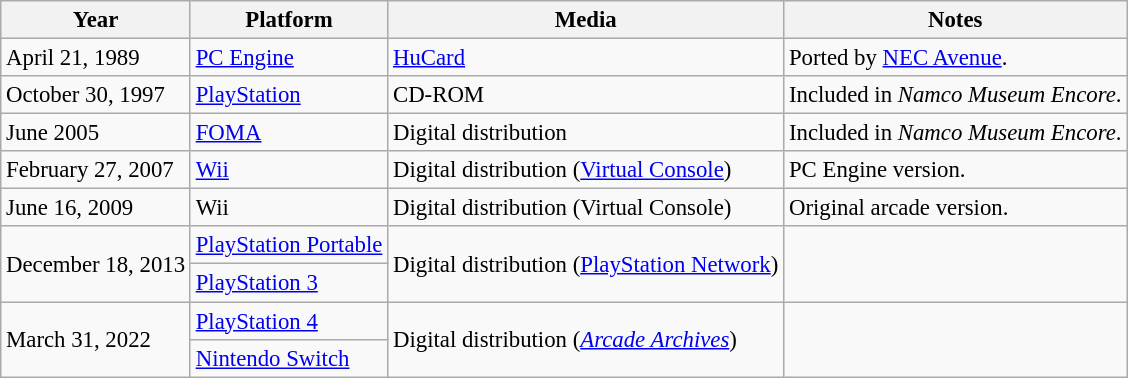<table class="wikitable sortable" style="font-size:95%;">
<tr>
<th>Year</th>
<th>Platform</th>
<th>Media</th>
<th>Notes</th>
</tr>
<tr>
<td>April 21, 1989</td>
<td><a href='#'>PC Engine</a></td>
<td><a href='#'>HuCard</a></td>
<td>Ported by <a href='#'>NEC Avenue</a>.</td>
</tr>
<tr>
<td>October 30, 1997</td>
<td><a href='#'>PlayStation</a></td>
<td>CD-ROM</td>
<td>Included in <em>Namco Museum Encore</em>.</td>
</tr>
<tr>
<td>June 2005</td>
<td><a href='#'>FOMA</a></td>
<td>Digital distribution</td>
<td>Included in <em>Namco Museum Encore</em>.</td>
</tr>
<tr>
<td>February 27, 2007</td>
<td><a href='#'>Wii</a></td>
<td>Digital distribution (<a href='#'>Virtual Console</a>)</td>
<td>PC Engine version.</td>
</tr>
<tr>
<td>June 16, 2009</td>
<td>Wii</td>
<td>Digital distribution (Virtual Console)</td>
<td>Original arcade version.</td>
</tr>
<tr>
<td rowspan="2">December 18, 2013</td>
<td><a href='#'>PlayStation Portable</a></td>
<td rowspan="2">Digital distribution (<a href='#'>PlayStation Network</a>)</td>
<td rowspan="2"></td>
</tr>
<tr>
<td><a href='#'>PlayStation 3</a></td>
</tr>
<tr>
<td rowspan="2">March 31, 2022</td>
<td><a href='#'>PlayStation 4</a></td>
<td rowspan="2">Digital distribution (<em><a href='#'>Arcade Archives</a></em>)</td>
<td rowspan="2"></td>
</tr>
<tr>
<td><a href='#'>Nintendo Switch</a></td>
</tr>
</table>
